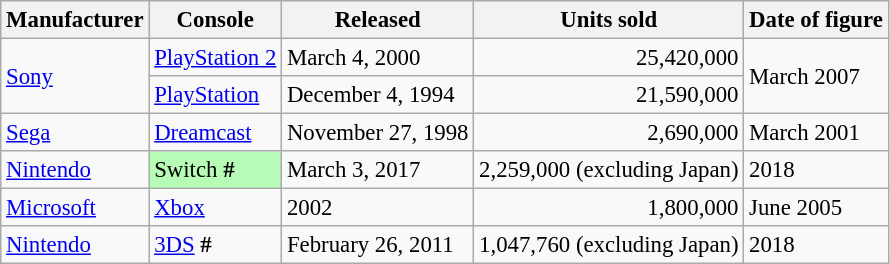<table class="wikitable sortable" style="font-size:95%">
<tr>
<th>Manufacturer</th>
<th>Console</th>
<th>Released</th>
<th data-sort-type=>Units sold</th>
<th>Date of figure</th>
</tr>
<tr>
<td rowspan="2"><a href='#'>Sony</a></td>
<td><a href='#'>PlayStation 2</a></td>
<td>March 4, 2000</td>
<td align=right>25,420,000</td>
<td rowspan="2">March 2007</td>
</tr>
<tr>
<td><a href='#'>PlayStation</a></td>
<td>December 4, 1994</td>
<td align=right>21,590,000</td>
</tr>
<tr>
<td><a href='#'>Sega</a></td>
<td><a href='#'>Dreamcast</a></td>
<td>November 27, 1998</td>
<td align=right>2,690,000</td>
<td>March 2001</td>
</tr>
<tr>
<td><a href='#'>Nintendo</a></td>
<td style="background:#b6fcb6;">Switch <strong>#</strong></td>
<td>March 3, 2017</td>
<td align="right">2,259,000 (excluding Japan)</td>
<td>2018</td>
</tr>
<tr>
<td><a href='#'>Microsoft</a></td>
<td><a href='#'>Xbox</a></td>
<td>2002</td>
<td align=right>1,800,000</td>
<td>June 2005</td>
</tr>
<tr>
<td><a href='#'>Nintendo</a></td>
<td><a href='#'>3DS</a>  <strong>#</strong></td>
<td>February 26, 2011</td>
<td align="right">1,047,760 (excluding Japan)</td>
<td>2018</td>
</tr>
</table>
